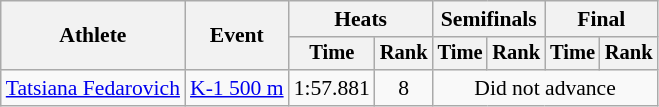<table class=wikitable style="font-size:90%">
<tr>
<th rowspan="2">Athlete</th>
<th rowspan="2">Event</th>
<th colspan="2">Heats</th>
<th colspan="2">Semifinals</th>
<th colspan="2">Final</th>
</tr>
<tr style="font-size:95%">
<th>Time</th>
<th>Rank</th>
<th>Time</th>
<th>Rank</th>
<th>Time</th>
<th>Rank</th>
</tr>
<tr align=center>
<td align=left><a href='#'>Tatsiana Fedarovich</a></td>
<td align=left><a href='#'>K-1 500 m</a></td>
<td>1:57.881</td>
<td>8</td>
<td colspan=4>Did not advance</td>
</tr>
</table>
